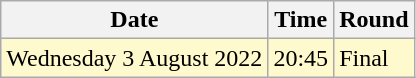<table class="wikitable">
<tr>
<th>Date</th>
<th>Time</th>
<th>Round</th>
</tr>
<tr>
<td style=background:lemonchiffon>Wednesday 3 August 2022</td>
<td style=background:lemonchiffon>20:45</td>
<td style=background:lemonchiffon>Final</td>
</tr>
</table>
